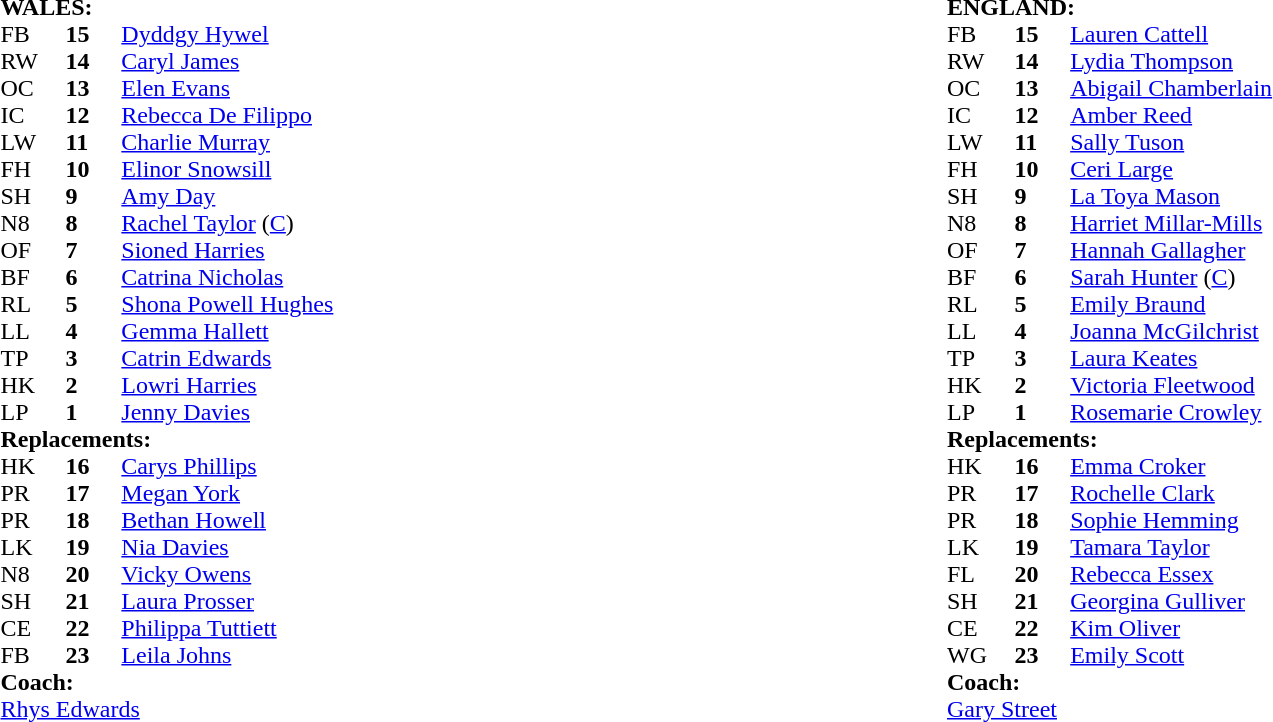<table style="width:100%">
<tr>
<td width="50%"><br><table cellspacing="0" cellpadding="0">
<tr>
<td colspan="4"><strong>WALES:</strong></td>
</tr>
<tr>
<th width="3%"></th>
<th width="3%"></th>
<th width="22%"></th>
<th width="22%"></th>
</tr>
<tr>
<td>FB</td>
<td><strong>15</strong></td>
<td><a href='#'>Dyddgy Hywel</a></td>
<td></td>
</tr>
<tr>
<td>RW</td>
<td><strong>14</strong></td>
<td><a href='#'>Caryl James</a></td>
</tr>
<tr>
<td>OC</td>
<td><strong>13</strong></td>
<td><a href='#'>Elen Evans</a></td>
</tr>
<tr>
<td>IC</td>
<td><strong>12</strong></td>
<td><a href='#'>Rebecca De Filippo</a></td>
</tr>
<tr>
<td>LW</td>
<td><strong>11</strong></td>
<td><a href='#'>Charlie Murray</a></td>
<td></td>
</tr>
<tr>
<td>FH</td>
<td><strong>10</strong></td>
<td><a href='#'>Elinor Snowsill</a></td>
</tr>
<tr>
<td>SH</td>
<td><strong>9</strong></td>
<td><a href='#'>Amy Day</a></td>
<td></td>
</tr>
<tr>
<td>N8</td>
<td><strong>8</strong></td>
<td><a href='#'>Rachel Taylor</a> (<a href='#'>C</a>)</td>
</tr>
<tr>
<td>OF</td>
<td><strong>7</strong></td>
<td><a href='#'>Sioned Harries</a></td>
</tr>
<tr>
<td>BF</td>
<td><strong>6</strong></td>
<td><a href='#'>Catrina Nicholas</a></td>
<td></td>
</tr>
<tr>
<td>RL</td>
<td><strong>5</strong></td>
<td><a href='#'>Shona Powell Hughes</a></td>
<td></td>
</tr>
<tr>
<td>LL</td>
<td><strong>4</strong></td>
<td><a href='#'>Gemma Hallett</a></td>
</tr>
<tr>
<td>TP</td>
<td><strong>3</strong></td>
<td><a href='#'>Catrin Edwards</a></td>
<td></td>
</tr>
<tr>
<td>HK</td>
<td><strong>2</strong></td>
<td><a href='#'>Lowri Harries</a></td>
<td></td>
</tr>
<tr>
<td>LP</td>
<td><strong>1</strong></td>
<td><a href='#'>Jenny Davies</a></td>
<td></td>
</tr>
<tr>
<td colspan=4><strong>Replacements:</strong></td>
</tr>
<tr>
<td>HK</td>
<td><strong>16</strong></td>
<td><a href='#'>Carys Phillips</a></td>
<td></td>
</tr>
<tr>
<td>PR</td>
<td><strong>17</strong></td>
<td><a href='#'>Megan York</a></td>
<td></td>
</tr>
<tr>
<td>PR</td>
<td><strong>18</strong></td>
<td><a href='#'>Bethan Howell</a></td>
<td></td>
</tr>
<tr>
<td>LK</td>
<td><strong>19</strong></td>
<td><a href='#'>Nia Davies</a></td>
<td></td>
</tr>
<tr>
<td>N8</td>
<td><strong>20</strong></td>
<td><a href='#'>Vicky Owens</a></td>
<td></td>
</tr>
<tr>
<td>SH</td>
<td><strong>21</strong></td>
<td><a href='#'>Laura Prosser</a></td>
<td></td>
</tr>
<tr>
<td>CE</td>
<td><strong>22</strong></td>
<td><a href='#'>Philippa Tuttiett</a></td>
<td></td>
</tr>
<tr>
<td>FB</td>
<td><strong>23</strong></td>
<td><a href='#'>Leila Johns</a></td>
<td></td>
</tr>
<tr>
<td colspan="4"><strong>Coach:</strong></td>
</tr>
<tr>
<td colspan="4"> <a href='#'>Rhys Edwards</a></td>
</tr>
<tr>
</tr>
</table>
</td>
<td width="50%"><br><table cellspacing="0" cellpadding="0">
<tr>
<td colspan="4"><strong>ENGLAND:</strong></td>
</tr>
<tr>
<th width="3%"></th>
<th width="3%"></th>
<th width="22%"></th>
<th width="22%"></th>
</tr>
<tr>
<td>FB</td>
<td><strong>15</strong></td>
<td><a href='#'>Lauren Cattell</a></td>
</tr>
<tr>
<td>RW</td>
<td><strong>14</strong></td>
<td><a href='#'>Lydia Thompson</a></td>
<td></td>
</tr>
<tr>
<td>OC</td>
<td><strong>13</strong></td>
<td><a href='#'>Abigail Chamberlain</a></td>
<td></td>
</tr>
<tr>
<td>IC</td>
<td><strong>12</strong></td>
<td><a href='#'>Amber Reed</a></td>
</tr>
<tr>
<td>LW</td>
<td><strong>11</strong></td>
<td><a href='#'>Sally Tuson</a></td>
</tr>
<tr>
<td>FH</td>
<td><strong>10</strong></td>
<td><a href='#'>Ceri Large</a></td>
</tr>
<tr>
<td>SH</td>
<td><strong>9</strong></td>
<td><a href='#'>La Toya Mason</a></td>
<td></td>
</tr>
<tr>
<td>N8</td>
<td><strong>8</strong></td>
<td><a href='#'>Harriet Millar-Mills</a></td>
<td></td>
</tr>
<tr>
<td>OF</td>
<td><strong>7</strong></td>
<td><a href='#'>Hannah Gallagher</a></td>
</tr>
<tr>
<td>BF</td>
<td><strong>6</strong></td>
<td><a href='#'>Sarah Hunter</a> (<a href='#'>C</a>)</td>
</tr>
<tr>
<td>RL</td>
<td><strong>5</strong></td>
<td><a href='#'>Emily Braund</a></td>
<td></td>
</tr>
<tr>
<td>LL</td>
<td><strong>4</strong></td>
<td><a href='#'>Joanna McGilchrist</a></td>
</tr>
<tr>
<td>TP</td>
<td><strong>3</strong></td>
<td><a href='#'>Laura Keates</a></td>
<td></td>
</tr>
<tr>
<td>HK</td>
<td><strong>2</strong></td>
<td><a href='#'>Victoria Fleetwood</a></td>
<td></td>
</tr>
<tr>
<td>LP</td>
<td><strong>1</strong></td>
<td><a href='#'>Rosemarie Crowley</a></td>
<td></td>
</tr>
<tr>
<td colspan=4><strong>Replacements:</strong></td>
</tr>
<tr>
<td>HK</td>
<td><strong>16</strong></td>
<td><a href='#'>Emma Croker</a></td>
<td></td>
</tr>
<tr>
<td>PR</td>
<td><strong>17</strong></td>
<td><a href='#'>Rochelle Clark</a></td>
<td></td>
</tr>
<tr>
<td>PR</td>
<td><strong>18</strong></td>
<td><a href='#'>Sophie Hemming</a></td>
<td></td>
</tr>
<tr>
<td>LK</td>
<td><strong>19</strong></td>
<td><a href='#'>Tamara Taylor</a></td>
<td></td>
</tr>
<tr>
<td>FL</td>
<td><strong>20</strong></td>
<td><a href='#'>Rebecca Essex</a></td>
<td></td>
</tr>
<tr>
<td>SH</td>
<td><strong>21</strong></td>
<td><a href='#'>Georgina Gulliver</a></td>
<td></td>
</tr>
<tr>
<td>CE</td>
<td><strong>22</strong></td>
<td><a href='#'>Kim Oliver</a></td>
<td></td>
</tr>
<tr>
<td>WG</td>
<td><strong>23</strong></td>
<td><a href='#'>Emily Scott</a></td>
<td></td>
</tr>
<tr>
<td colspan="4"><strong>Coach:</strong></td>
</tr>
<tr>
<td colspan="4"> <a href='#'>Gary Street</a></td>
</tr>
<tr>
</tr>
</table>
</td>
</tr>
</table>
